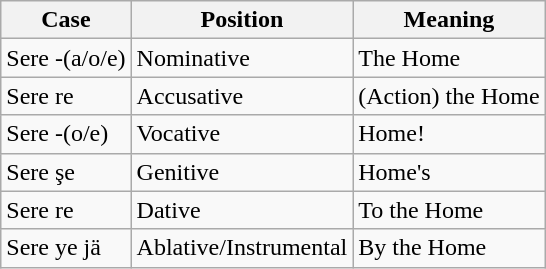<table class=wikitable>
<tr>
<th>Case</th>
<th>Position</th>
<th>Meaning</th>
</tr>
<tr>
<td>Sere -(a/o/e)</td>
<td>Nominative</td>
<td>The Home</td>
</tr>
<tr>
<td>Sere re</td>
<td>Accusative</td>
<td>(Action) the Home</td>
</tr>
<tr>
<td>Sere -(o/e)</td>
<td>Vocative</td>
<td>Home!</td>
</tr>
<tr>
<td>Sere şe</td>
<td>Genitive</td>
<td>Home's</td>
</tr>
<tr>
<td>Sere re</td>
<td>Dative</td>
<td>To the Home</td>
</tr>
<tr>
<td>Sere ye jä</td>
<td>Ablative/Instrumental</td>
<td>By the Home</td>
</tr>
</table>
